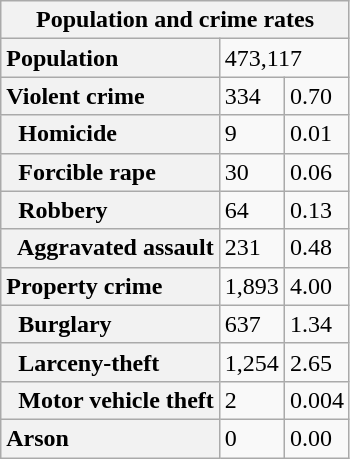<table class="wikitable collapsible collapsed">
<tr>
<th colspan="3">Population and crime rates</th>
</tr>
<tr>
<th scope="row" style="text-align: left;">Population</th>
<td colspan="2">473,117</td>
</tr>
<tr>
<th scope="row" style="text-align: left;">Violent crime</th>
<td>334</td>
<td>0.70</td>
</tr>
<tr>
<th scope="row" style="text-align: left;">  Homicide</th>
<td>9</td>
<td>0.01</td>
</tr>
<tr>
<th scope="row" style="text-align: left;">  Forcible rape</th>
<td>30</td>
<td>0.06</td>
</tr>
<tr>
<th scope="row" style="text-align: left;">  Robbery</th>
<td>64</td>
<td>0.13</td>
</tr>
<tr>
<th scope="row" style="text-align: left;">  Aggravated assault</th>
<td>231</td>
<td>0.48</td>
</tr>
<tr>
<th scope="row" style="text-align: left;">Property crime</th>
<td>1,893</td>
<td>4.00</td>
</tr>
<tr>
<th scope="row" style="text-align: left;">  Burglary</th>
<td>637</td>
<td>1.34</td>
</tr>
<tr>
<th scope="row" style="text-align: left;">  Larceny-theft</th>
<td>1,254</td>
<td>2.65</td>
</tr>
<tr>
<th scope="row" style="text-align: left;">  Motor vehicle theft</th>
<td>2</td>
<td>0.004</td>
</tr>
<tr>
<th scope="row" style="text-align: left;">Arson</th>
<td>0</td>
<td>0.00</td>
</tr>
</table>
